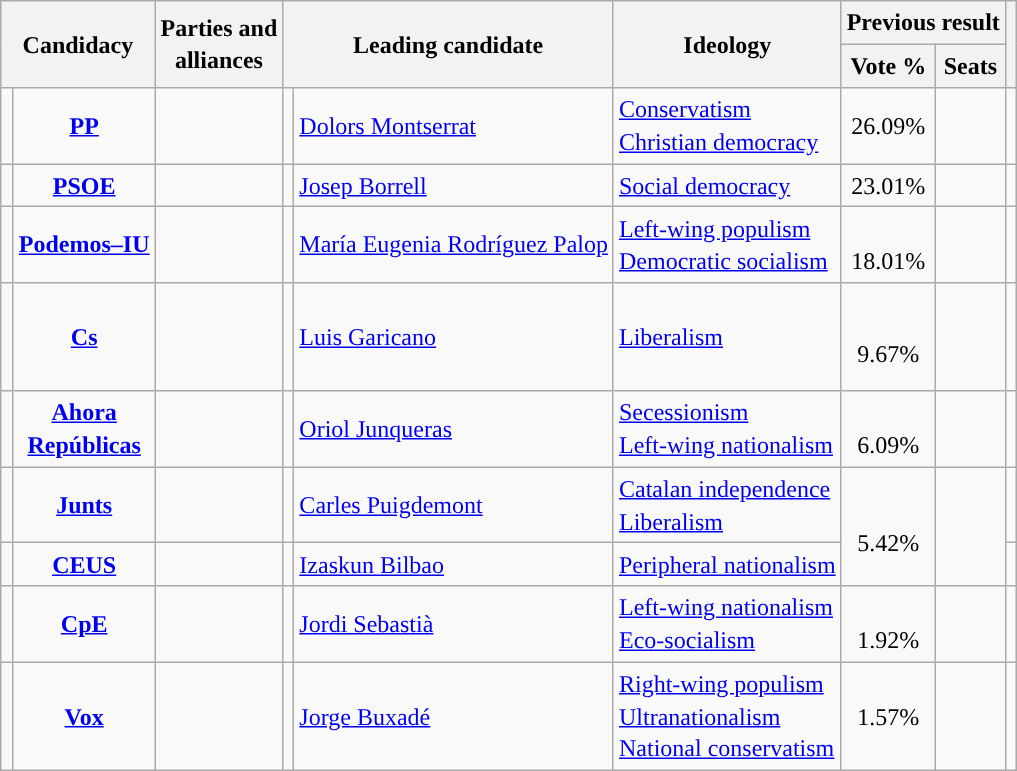<table class="wikitable" style="line-height:1.35em; text-align:left;">
<tr>
<th colspan="2" rowspan="2">Candidacy</th>
<th rowspan="2">Parties and<br>alliances</th>
<th colspan="2" rowspan="2">Leading candidate</th>
<th rowspan="2">Ideology</th>
<th colspan="2">Previous result</th>
<th rowspan="2"></th>
</tr>
<tr>
<th>Vote %</th>
<th>Seats</th>
</tr>
<tr>
<td width="1" style="color:inherit;background:"></td>
<td align="center"><strong><a href='#'>PP</a></strong></td>
<td></td>
<td></td>
<td><a href='#'>Dolors Montserrat</a></td>
<td><a href='#'>Conservatism</a><br><a href='#'>Christian democracy</a></td>
<td align="center">26.09%</td>
<td></td>
<td></td>
</tr>
<tr>
<td style="color:inherit;background:"></td>
<td align="center"><strong><a href='#'>PSOE</a></strong></td>
<td></td>
<td></td>
<td><a href='#'>Josep Borrell</a></td>
<td><a href='#'>Social democracy</a></td>
<td align="center">23.01%</td>
<td></td>
<td></td>
</tr>
<tr>
<td style="color:inherit;background:"></td>
<td align="center"><strong><a href='#'>Podemos–IU</a></strong></td>
<td></td>
<td></td>
<td><a href='#'>María Eugenia Rodríguez Palop</a></td>
<td><a href='#'>Left-wing populism</a><br><a href='#'>Democratic socialism</a></td>
<td align="center"><br>18.01%<br></td>
<td></td>
<td><br><br></td>
</tr>
<tr>
<td style="color:inherit;background:"></td>
<td align="center"><strong><a href='#'>Cs</a></strong></td>
<td></td>
<td></td>
<td><a href='#'>Luis Garicano</a></td>
<td><a href='#'>Liberalism</a></td>
<td align="center"><br>9.67%<br></td>
<td></td>
<td><br><br><br></td>
</tr>
<tr>
<td style="color:inherit;background:"></td>
<td align="center"><strong><a href='#'>Ahora<br>Repúblicas</a></strong></td>
<td></td>
<td></td>
<td><a href='#'>Oriol Junqueras</a></td>
<td><a href='#'>Secessionism</a><br><a href='#'>Left-wing nationalism</a></td>
<td align="center"><br>6.09%<br></td>
<td></td>
<td></td>
</tr>
<tr>
<td style="color:inherit;background:"></td>
<td align="center"><strong><a href='#'>Junts</a></strong></td>
<td></td>
<td></td>
<td><a href='#'>Carles Puigdemont</a></td>
<td><a href='#'>Catalan independence</a><br><a href='#'>Liberalism</a></td>
<td rowspan="2" align="center"><br>5.42%<br></td>
<td rowspan="2"></td>
<td><br></td>
</tr>
<tr>
<td style="color:inherit;background:"></td>
<td align="center"><strong><a href='#'>CEUS</a></strong></td>
<td></td>
<td></td>
<td><a href='#'>Izaskun Bilbao</a></td>
<td><a href='#'>Peripheral nationalism</a></td>
<td></td>
</tr>
<tr>
<td></td>
<td align="center"><strong><a href='#'>CpE</a></strong></td>
<td></td>
<td></td>
<td><a href='#'>Jordi Sebastià</a></td>
<td><a href='#'>Left-wing nationalism</a><br><a href='#'>Eco-socialism</a></td>
<td align="center"><br>1.92%<br></td>
<td></td>
<td><br></td>
</tr>
<tr>
<td style="color:inherit;background:"></td>
<td align="center"><strong><a href='#'>Vox</a></strong></td>
<td></td>
<td></td>
<td><a href='#'>Jorge Buxadé</a></td>
<td><a href='#'>Right-wing populism</a><br><a href='#'>Ultranationalism</a><br><a href='#'>National conservatism</a></td>
<td align="center">1.57%</td>
<td></td>
<td></td>
</tr>
</table>
